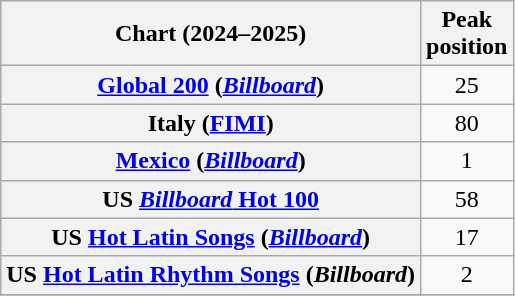<table class="wikitable sortable plainrowheaders" style="text-align:center">
<tr>
<th scope="col">Chart (2024–2025)</th>
<th scope="col">Peak<br>position</th>
</tr>
<tr>
<th scope="row"><a href='#'>Global 200</a> (<em><a href='#'>Billboard</a></em>)</th>
<td>25</td>
</tr>
<tr>
<th scope="row">Italy (<a href='#'>FIMI</a>)</th>
<td>80</td>
</tr>
<tr>
<th scope="row"><a href='#'>Mexico</a> (<em><a href='#'>Billboard</a></em>)</th>
<td>1</td>
</tr>
<tr>
<th scope="row">US <a href='#'><em>Billboard</em> Hot 100</a></th>
<td>58</td>
</tr>
<tr>
<th scope="row">US <a href='#'>Hot Latin Songs</a> (<em><a href='#'>Billboard</a></em>)</th>
<td>17</td>
</tr>
<tr>
<th scope="row">US <a href='#'>Hot Latin Rhythm Songs</a> (<em>Billboard</em>)</th>
<td>2</td>
</tr>
<tr>
</tr>
</table>
